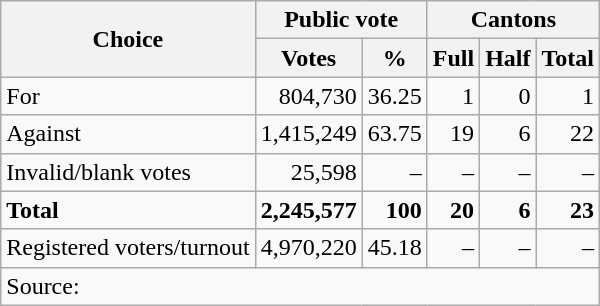<table class=wikitable style=text-align:right>
<tr>
<th rowspan=2>Choice</th>
<th colspan=2>Public vote</th>
<th colspan=3>Cantons</th>
</tr>
<tr>
<th>Votes</th>
<th>%</th>
<th>Full</th>
<th>Half</th>
<th>Total</th>
</tr>
<tr>
<td align=left>For</td>
<td>804,730</td>
<td>36.25</td>
<td>1</td>
<td>0</td>
<td>1</td>
</tr>
<tr>
<td align=left>Against</td>
<td>1,415,249</td>
<td>63.75</td>
<td>19</td>
<td>6</td>
<td>22</td>
</tr>
<tr>
<td align=left>Invalid/blank votes</td>
<td>25,598</td>
<td>–</td>
<td>–</td>
<td>–</td>
<td>–</td>
</tr>
<tr>
<td align=left><strong>Total</strong></td>
<td><strong>2,245,577</strong></td>
<td><strong>100</strong></td>
<td><strong>20</strong></td>
<td><strong>6</strong></td>
<td><strong>23</strong></td>
</tr>
<tr>
<td align=left>Registered voters/turnout</td>
<td>4,970,220</td>
<td>45.18</td>
<td>–</td>
<td>–</td>
<td>–</td>
</tr>
<tr>
<td align=left colspan=6>Source: </td>
</tr>
</table>
